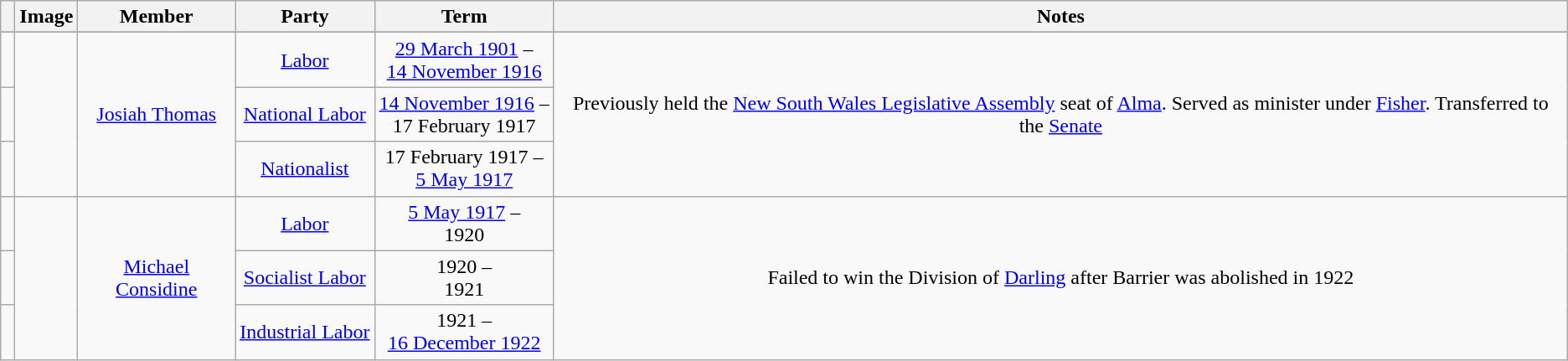<table class=wikitable style="text-align:center">
<tr>
<th></th>
<th>Image</th>
<th>Member</th>
<th>Party</th>
<th>Term</th>
<th>Notes</th>
</tr>
<tr>
</tr>
<tr>
<td> </td>
<td rowspan=3></td>
<td rowspan=3><a href='#'>Josiah Thomas</a><br></td>
<td><a href='#'>Labor</a></td>
<td nowrap><a href='#'>29 March 1901</a> –<br><a href='#'>14 November 1916</a></td>
<td rowspan=3>Previously held the <a href='#'>New South Wales Legislative Assembly</a> seat of <a href='#'>Alma</a>. Served as minister under <a href='#'>Fisher</a>. Transferred to the <a href='#'>Senate</a></td>
</tr>
<tr>
<td> </td>
<td nowrap><a href='#'>National Labor</a></td>
<td nowrap><a href='#'>14 November 1916</a> –<br>17 February 1917</td>
</tr>
<tr>
<td> </td>
<td nowrap><a href='#'>Nationalist</a></td>
<td nowrap>17 February 1917 –<br><a href='#'>5 May 1917</a></td>
</tr>
<tr>
<td> </td>
<td rowspan=3></td>
<td rowspan=3><a href='#'>Michael Considine</a><br></td>
<td><a href='#'>Labor</a></td>
<td nowrap><a href='#'>5 May 1917</a> –<br>1920</td>
<td rowspan=3>Failed to win the Division of <a href='#'>Darling</a> after Barrier was abolished in 1922</td>
</tr>
<tr>
<td> </td>
<td nowrap><a href='#'>Socialist Labor</a></td>
<td nowrap>1920 –<br>1921</td>
</tr>
<tr>
<td> </td>
<td nowrap><a href='#'>Industrial Labor</a></td>
<td nowrap>1921 –<br><a href='#'>16 December 1922</a></td>
</tr>
</table>
